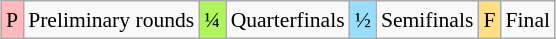<table class="wikitable" style="margin:0.5em auto; font-size:90%; line-height:1.25em;">
<tr>
<td bgcolor="#FFBBBB" align=center>P</td>
<td>Preliminary rounds</td>
<td bgcolor="#AFF55B" align=center>¼</td>
<td>Quarterfinals</td>
<td bgcolor="#97DEFF" align=center>½</td>
<td>Semifinals</td>
<td bgcolor="#FFDF80" align=center>F</td>
<td>Final</td>
</tr>
</table>
